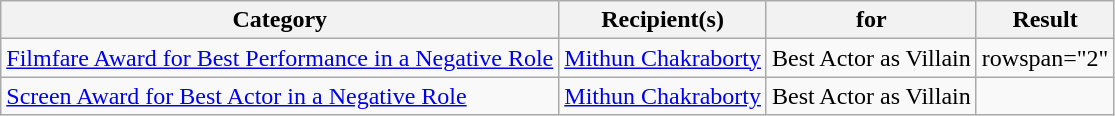<table class="wikitable">
<tr>
<th>Category</th>
<th>Recipient(s)</th>
<th>for</th>
<th>Result</th>
</tr>
<tr>
<td><a href='#'>Filmfare Award for Best Performance in a Negative Role</a></td>
<td><a href='#'>Mithun Chakraborty</a></td>
<td>Best Actor as Villain</td>
<td>rowspan="2"<br></td>
</tr>
<tr>
<td><a href='#'>Screen Award for Best Actor in a Negative Role</a></td>
<td><a href='#'>Mithun Chakraborty</a></td>
<td>Best Actor as Villain</td>
</tr>
</table>
